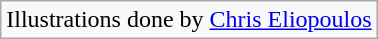<table class="wikitable">
<tr>
<td>Illustrations done by <a href='#'>Chris Eliopoulos</a></td>
</tr>
</table>
